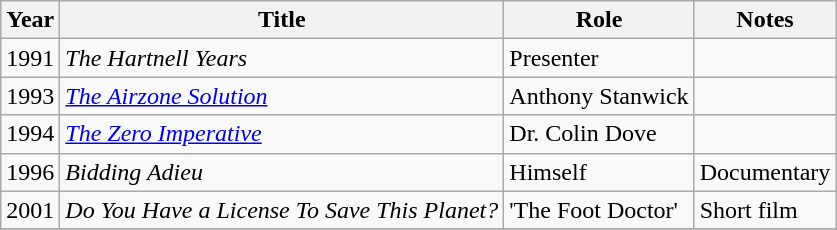<table class="wikitable">
<tr>
<th>Year</th>
<th>Title</th>
<th>Role</th>
<th>Notes</th>
</tr>
<tr>
<td>1991</td>
<td><em>The Hartnell Years</em></td>
<td>Presenter</td>
<td></td>
</tr>
<tr>
<td>1993</td>
<td><em><a href='#'>The Airzone Solution</a></em></td>
<td>Anthony Stanwick</td>
<td></td>
</tr>
<tr>
<td>1994</td>
<td><em><a href='#'>The Zero Imperative</a></em></td>
<td>Dr. Colin Dove</td>
<td></td>
</tr>
<tr>
<td>1996</td>
<td><em>Bidding Adieu</em></td>
<td>Himself</td>
<td>Documentary</td>
</tr>
<tr>
<td>2001</td>
<td><em>Do You Have a License To Save This Planet?</em></td>
<td>'The Foot Doctor'</td>
<td>Short film</td>
</tr>
<tr>
</tr>
</table>
